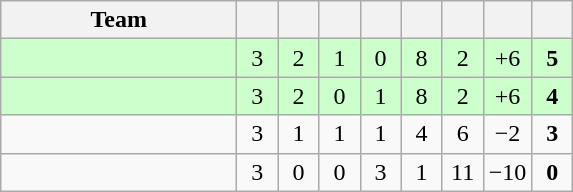<table class="wikitable" style="text-align:center;">
<tr>
<th width=150>Team</th>
<th width=20></th>
<th width=20></th>
<th width=20></th>
<th width=20></th>
<th width=20></th>
<th width=20></th>
<th width=20></th>
<th width=20></th>
</tr>
<tr style="background:#cfc;">
<td align=left></td>
<td>3</td>
<td>2</td>
<td>1</td>
<td>0</td>
<td>8</td>
<td>2</td>
<td>+6</td>
<td><strong>5</strong></td>
</tr>
<tr style="background:#cfc;">
<td align=left></td>
<td>3</td>
<td>2</td>
<td>0</td>
<td>1</td>
<td>8</td>
<td>2</td>
<td>+6</td>
<td><strong>4</strong></td>
</tr>
<tr>
<td align=left></td>
<td>3</td>
<td>1</td>
<td>1</td>
<td>1</td>
<td>4</td>
<td>6</td>
<td>−2</td>
<td><strong>3</strong></td>
</tr>
<tr>
<td align=left></td>
<td>3</td>
<td>0</td>
<td>0</td>
<td>3</td>
<td>1</td>
<td>11</td>
<td>−10</td>
<td><strong>0</strong></td>
</tr>
</table>
